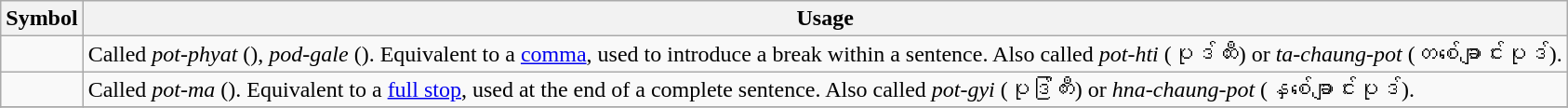<table class="wikitable letters-table letters-blue letters-lo">
<tr>
<th>Symbol</th>
<th>Usage</th>
</tr>
<tr>
<td></td>
<td>Called <em>pot-phyat</em> (), <em>pod-gale</em> (). Equivalent to a <a href='#'>comma</a>, used to introduce a break within a sentence. Also called <em>pot-hti</em> (ပုဒ်ထီး) or <em>ta-chaung-pot</em> (တစ်ချောင်းပုဒ်).</td>
</tr>
<tr>
<td></td>
<td>Called <em>pot-ma</em> (). Equivalent to a <a href='#'>full stop</a>, used at the end of a complete sentence. Also called <em>pot-gyi</em> (ပုဒ်ကြီး) or <em>hna-chaung-pot</em> (နှစ်ချောင်းပုဒ်).</td>
</tr>
<tr>
</tr>
</table>
